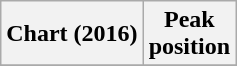<table class="wikitable plainrowheaders">
<tr>
<th scope="col">Chart (2016)</th>
<th scope="col">Peak<br>position</th>
</tr>
<tr>
</tr>
</table>
